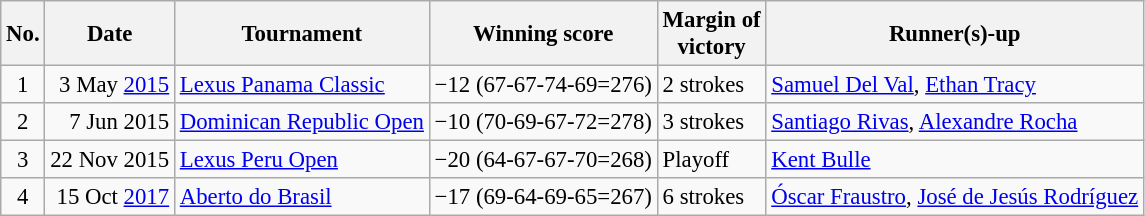<table class="wikitable" style="font-size:95%;">
<tr>
<th>No.</th>
<th>Date</th>
<th>Tournament</th>
<th>Winning score</th>
<th>Margin of<br>victory</th>
<th>Runner(s)-up</th>
</tr>
<tr>
<td align=center>1</td>
<td align=right>3 May <a href='#'>2015</a></td>
<td><a href='#'>Lexus Panama Classic</a></td>
<td>−12 (67-67-74-69=276)</td>
<td>2 strokes</td>
<td> <a href='#'>Samuel Del Val</a>,  <a href='#'>Ethan Tracy</a></td>
</tr>
<tr>
<td align=center>2</td>
<td align=right>7 Jun 2015</td>
<td><a href='#'>Dominican Republic Open</a></td>
<td>−10 (70-69-67-72=278)</td>
<td>3 strokes</td>
<td> <a href='#'>Santiago Rivas</a>,  <a href='#'>Alexandre Rocha</a></td>
</tr>
<tr>
<td align=center>3</td>
<td align=right>22 Nov 2015</td>
<td><a href='#'>Lexus Peru Open</a></td>
<td>−20 (64-67-67-70=268)</td>
<td>Playoff</td>
<td> <a href='#'>Kent Bulle</a></td>
</tr>
<tr>
<td align=center>4</td>
<td align=right>15 Oct <a href='#'>2017</a></td>
<td><a href='#'>Aberto do Brasil</a></td>
<td>−17 (69-64-69-65=267)</td>
<td>6 strokes</td>
<td> <a href='#'>Óscar Fraustro</a>,  <a href='#'>José de Jesús Rodríguez</a></td>
</tr>
</table>
